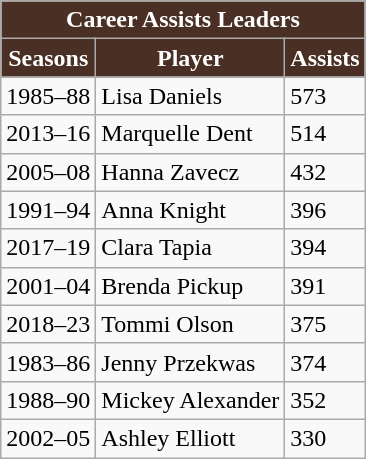<table class="wikitable" style="float:left; margin-right:1em">
<tr>
<th style="background:#492f24; color:white;" colspan=6>Career Assists Leaders</th>
</tr>
<tr>
<th style="background:#492f24; color:white">Seasons</th>
<th style="background:#492f24; color:white">Player</th>
<th style="background:#492f24; color:white">Assists</th>
</tr>
<tr>
<td>1985–88</td>
<td>Lisa Daniels</td>
<td>573</td>
</tr>
<tr>
<td>2013–16</td>
<td>Marquelle Dent</td>
<td>514</td>
</tr>
<tr>
<td>2005–08</td>
<td>Hanna Zavecz</td>
<td>432</td>
</tr>
<tr>
<td>1991–94</td>
<td>Anna Knight</td>
<td>396</td>
</tr>
<tr>
<td>2017–19</td>
<td>Clara Tapia</td>
<td>394</td>
</tr>
<tr>
<td>2001–04</td>
<td>Brenda Pickup</td>
<td>391</td>
</tr>
<tr>
<td>2018–23</td>
<td>Tommi Olson</td>
<td>375</td>
</tr>
<tr>
<td>1983–86</td>
<td>Jenny Przekwas</td>
<td>374</td>
</tr>
<tr>
<td>1988–90</td>
<td>Mickey Alexander</td>
<td>352</td>
</tr>
<tr>
<td>2002–05</td>
<td>Ashley Elliott</td>
<td>330</td>
</tr>
</table>
